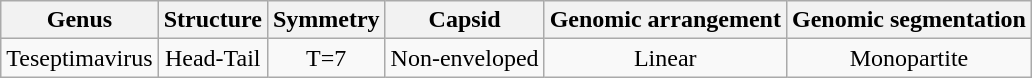<table class="wikitable sortable" style="text-align:center">
<tr>
<th>Genus</th>
<th>Structure</th>
<th>Symmetry</th>
<th>Capsid</th>
<th>Genomic arrangement</th>
<th>Genomic segmentation</th>
</tr>
<tr>
<td>Teseptimavirus</td>
<td>Head-Tail</td>
<td>T=7</td>
<td>Non-enveloped</td>
<td>Linear</td>
<td>Monopartite</td>
</tr>
</table>
